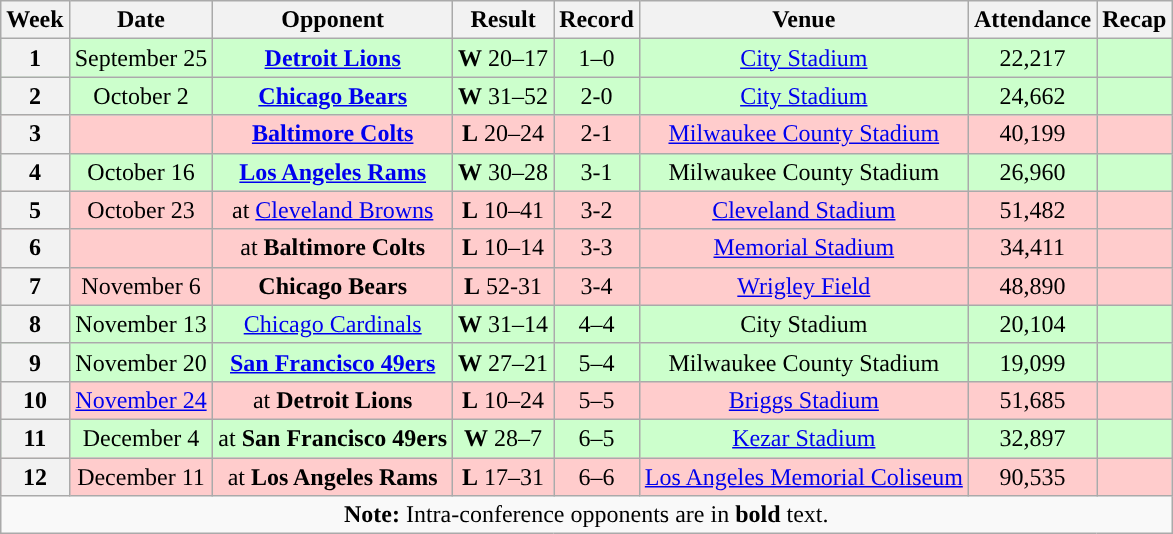<table class="wikitable" style="text-align:center">
<tr>
<th>Week</th>
<th>Date</th>
<th>Opponent</th>
<th>Result</th>
<th>Record</th>
<th>Venue</th>
<th>Attendance</th>
<th>Recap</th>
</tr>
<tr style="background:#cfc">
<th>1</th>
<td>September 25</td>
<td><strong><a href='#'>Detroit Lions</a></strong></td>
<td><strong>W</strong> 20–17</td>
<td>1–0</td>
<td><a href='#'>City Stadium</a></td>
<td>22,217</td>
<td></td>
</tr>
<tr style="background:#cfc">
<th>2</th>
<td>October 2</td>
<td><strong><a href='#'>Chicago Bears</a></strong></td>
<td><strong>W</strong> 31–52</td>
<td>2-0</td>
<td><a href='#'>City Stadium</a></td>
<td>24,662</td>
<td></td>
</tr>
<tr style="background:#fcc">
<th>3</th>
<td></td>
<td><strong><a href='#'>Baltimore Colts</a></strong></td>
<td><strong>L</strong> 20–24</td>
<td>2-1</td>
<td><a href='#'>Milwaukee County Stadium</a></td>
<td>40,199</td>
<td></td>
</tr>
<tr style="background:#cfc">
<th>4</th>
<td>October 16</td>
<td><strong><a href='#'>Los Angeles Rams</a></strong></td>
<td><strong>W</strong> 30–28</td>
<td>3-1</td>
<td>Milwaukee County Stadium</td>
<td>26,960</td>
<td></td>
</tr>
<tr style="background:#fcc">
<th>5</th>
<td>October 23</td>
<td>at <a href='#'>Cleveland Browns</a></td>
<td><strong>L</strong> 10–41</td>
<td>3-2</td>
<td><a href='#'>Cleveland Stadium</a></td>
<td>51,482</td>
<td></td>
</tr>
<tr style="background:#fcc">
<th>6</th>
<td></td>
<td>at <strong>Baltimore Colts</strong></td>
<td><strong>L</strong> 10–14</td>
<td>3-3</td>
<td><a href='#'>Memorial Stadium</a></td>
<td>34,411</td>
<td></td>
</tr>
<tr style="background:#fcc">
<th>7</th>
<td>November 6</td>
<td><strong>Chicago Bears</strong></td>
<td><strong>L</strong> 52-31</td>
<td>3-4</td>
<td><a href='#'>Wrigley Field</a></td>
<td>48,890</td>
<td></td>
</tr>
<tr style="background:#cfc">
<th>8</th>
<td>November 13</td>
<td><a href='#'>Chicago Cardinals</a></td>
<td><strong>W</strong> 31–14</td>
<td>4–4</td>
<td>City Stadium</td>
<td>20,104</td>
<td></td>
</tr>
<tr style="background:#cfc">
<th>9</th>
<td>November 20</td>
<td><strong><a href='#'>San Francisco 49ers</a></strong></td>
<td><strong>W</strong> 27–21</td>
<td>5–4</td>
<td>Milwaukee County Stadium</td>
<td>19,099</td>
<td></td>
</tr>
<tr style="background:#fcc">
<th>10</th>
<td><a href='#'>November 24</a></td>
<td>at <strong>Detroit Lions</strong></td>
<td><strong>L</strong> 10–24</td>
<td>5–5</td>
<td><a href='#'>Briggs Stadium</a></td>
<td>51,685</td>
<td></td>
</tr>
<tr style="background:#cfc">
<th>11</th>
<td>December 4</td>
<td>at <strong>San Francisco 49ers</strong></td>
<td><strong>W</strong> 28–7</td>
<td>6–5</td>
<td><a href='#'>Kezar Stadium</a></td>
<td>32,897</td>
<td></td>
</tr>
<tr style="background:#fcc">
<th>12</th>
<td>December 11</td>
<td>at <strong>Los Angeles Rams</strong></td>
<td><strong>L</strong> 17–31</td>
<td>6–6</td>
<td><a href='#'>Los Angeles Memorial Coliseum</a></td>
<td>90,535</td>
<td></td>
</tr>
<tr>
<td colspan="8"><strong>Note:</strong> Intra-conference opponents are in <strong>bold</strong> text.</td>
</tr>
</table>
